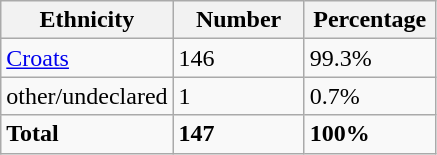<table class="wikitable">
<tr>
<th width="100px">Ethnicity</th>
<th width="80px">Number</th>
<th width="80px">Percentage</th>
</tr>
<tr>
<td><a href='#'>Croats</a></td>
<td>146</td>
<td>99.3%</td>
</tr>
<tr>
<td>other/undeclared</td>
<td>1</td>
<td>0.7%</td>
</tr>
<tr>
<td><strong>Total</strong></td>
<td><strong>147</strong></td>
<td><strong>100%</strong></td>
</tr>
</table>
